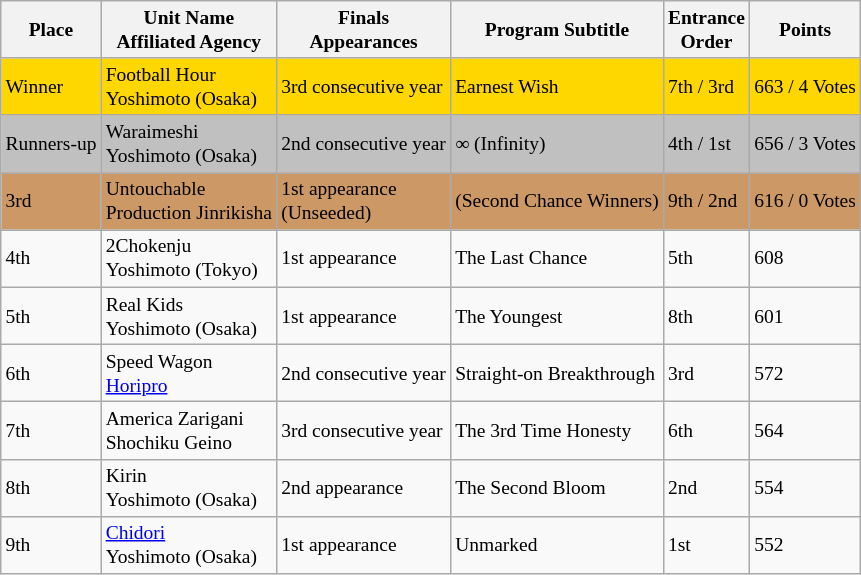<table class="sortable wikitable" style="font-size:small;">
<tr>
<th>Place</th>
<th class="unsortable">Unit Name<br>Affiliated Agency</th>
<th>Finals<br>Appearances</th>
<th class="unsortable">Program Subtitle</th>
<th>Entrance<br>Order</th>
<th>Points</th>
</tr>
<tr style="background-color:gold;">
<td>Winner</td>
<td>Football Hour<br>Yoshimoto (Osaka)</td>
<td>3rd consecutive year</td>
<td>Earnest Wish</td>
<td>7th / 3rd</td>
<td>663 / 4 Votes</td>
</tr>
<tr style="background-color:silver;">
<td>Runners-up</td>
<td>Waraimeshi<br>Yoshimoto (Osaka)</td>
<td>2nd consecutive year</td>
<td>∞ (Infinity)</td>
<td>4th / 1st</td>
<td>656 / 3 Votes</td>
</tr>
<tr style="background-color:#c96;">
<td>3rd</td>
<td>Untouchable<br>Production Jinrikisha</td>
<td>1st appearance<br>(Unseeded)</td>
<td>(Second Chance Winners)</td>
<td>9th / 2nd</td>
<td>616 / 0 Votes</td>
</tr>
<tr>
<td>4th</td>
<td>2Chokenju<br>Yoshimoto (Tokyo)</td>
<td>1st appearance</td>
<td>The Last Chance</td>
<td>5th</td>
<td>608</td>
</tr>
<tr>
<td>5th</td>
<td>Real Kids<br>Yoshimoto (Osaka)</td>
<td>1st appearance</td>
<td>The Youngest</td>
<td>8th</td>
<td>601</td>
</tr>
<tr>
<td>6th</td>
<td>Speed Wagon<br><a href='#'>Horipro</a></td>
<td>2nd consecutive year</td>
<td>Straight-on Breakthrough</td>
<td>3rd</td>
<td>572</td>
</tr>
<tr>
<td>7th</td>
<td>America Zarigani<br>Shochiku Geino</td>
<td>3rd consecutive year</td>
<td>The 3rd Time Honesty</td>
<td>6th</td>
<td>564</td>
</tr>
<tr>
<td>8th</td>
<td>Kirin<br>Yoshimoto (Osaka)</td>
<td>2nd appearance</td>
<td>The Second Bloom</td>
<td>2nd</td>
<td>554</td>
</tr>
<tr>
<td>9th</td>
<td><a href='#'>Chidori</a><br>Yoshimoto (Osaka)</td>
<td>1st appearance</td>
<td>Unmarked</td>
<td>1st</td>
<td>552</td>
</tr>
</table>
